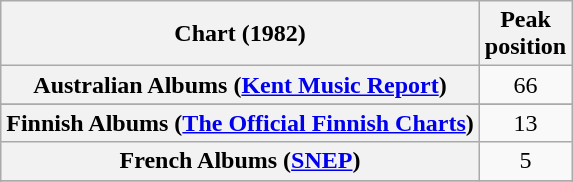<table class="wikitable sortable plainrowheaders">
<tr>
<th scope="col">Chart (1982)</th>
<th scope="col">Peak<br>position</th>
</tr>
<tr>
<th scope="row">Australian Albums (<a href='#'>Kent Music Report</a>)</th>
<td style="text-align:center">66</td>
</tr>
<tr>
</tr>
<tr>
</tr>
<tr>
<th scope="row">Finnish Albums (<a href='#'>The Official Finnish Charts</a>)</th>
<td align="center">13</td>
</tr>
<tr>
<th scope="row">French Albums (<a href='#'>SNEP</a>)</th>
<td align="center">5</td>
</tr>
<tr>
</tr>
<tr>
</tr>
<tr>
</tr>
<tr>
</tr>
</table>
